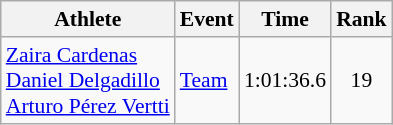<table class="wikitable" style="font-size:90%;">
<tr>
<th>Athlete</th>
<th>Event</th>
<th>Time</th>
<th>Rank</th>
</tr>
<tr align=center>
<td align=left><a href='#'>Zaira Cardenas</a><br><a href='#'>Daniel Delgadillo</a><br><a href='#'>Arturo Pérez Vertti</a></td>
<td align=left><a href='#'>Team</a></td>
<td>1:01:36.6</td>
<td>19</td>
</tr>
</table>
